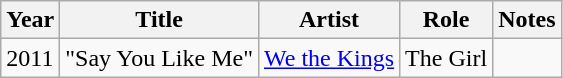<table class="wikitable sortable">
<tr>
<th>Year</th>
<th>Title</th>
<th>Artist</th>
<th>Role</th>
<th class="unsortable">Notes</th>
</tr>
<tr>
<td>2011</td>
<td>"Say You Like Me"</td>
<td><a href='#'>We the Kings</a></td>
<td>The Girl</td>
<td></td>
</tr>
</table>
